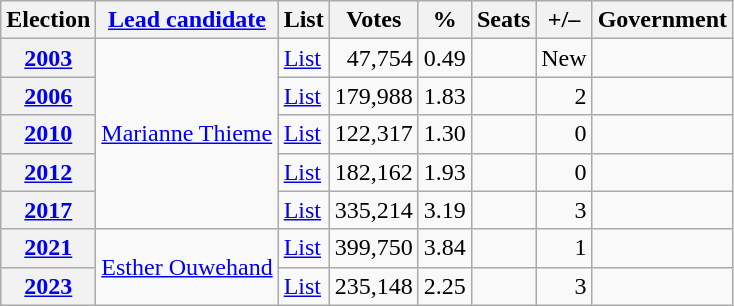<table class="wikitable" style="text-align: right;">
<tr>
<th>Election</th>
<th><a href='#'>Lead candidate</a></th>
<th>List</th>
<th>Votes</th>
<th>%</th>
<th>Seats</th>
<th>+/–</th>
<th>Government</th>
</tr>
<tr>
<th><a href='#'>2003</a></th>
<td rowspan="5" align="left"><a href='#'>Marianne Thieme</a></td>
<td align="left"><a href='#'>List</a></td>
<td>47,754</td>
<td>0.49</td>
<td></td>
<td>New</td>
<td></td>
</tr>
<tr>
<th><a href='#'>2006</a></th>
<td align="left"><a href='#'>List</a></td>
<td>179,988</td>
<td>1.83</td>
<td></td>
<td> 2</td>
<td></td>
</tr>
<tr>
<th><a href='#'>2010</a></th>
<td align="left"><a href='#'>List</a></td>
<td>122,317</td>
<td>1.30</td>
<td></td>
<td> 0</td>
<td></td>
</tr>
<tr>
<th><a href='#'>2012</a></th>
<td align="left"><a href='#'>List</a></td>
<td>182,162</td>
<td>1.93</td>
<td></td>
<td> 0</td>
<td></td>
</tr>
<tr>
<th><a href='#'>2017</a></th>
<td align="left"><a href='#'>List</a></td>
<td>335,214</td>
<td>3.19</td>
<td></td>
<td> 3</td>
<td></td>
</tr>
<tr>
<th><a href='#'>2021</a></th>
<td align="left" rowspan="2"><a href='#'>Esther Ouwehand</a></td>
<td align="left"><a href='#'>List</a></td>
<td>399,750</td>
<td>3.84</td>
<td></td>
<td> 1</td>
<td></td>
</tr>
<tr>
<th><a href='#'>2023</a></th>
<td align="left"><a href='#'>List</a></td>
<td>235,148</td>
<td>2.25</td>
<td></td>
<td> 3</td>
<td></td>
</tr>
</table>
